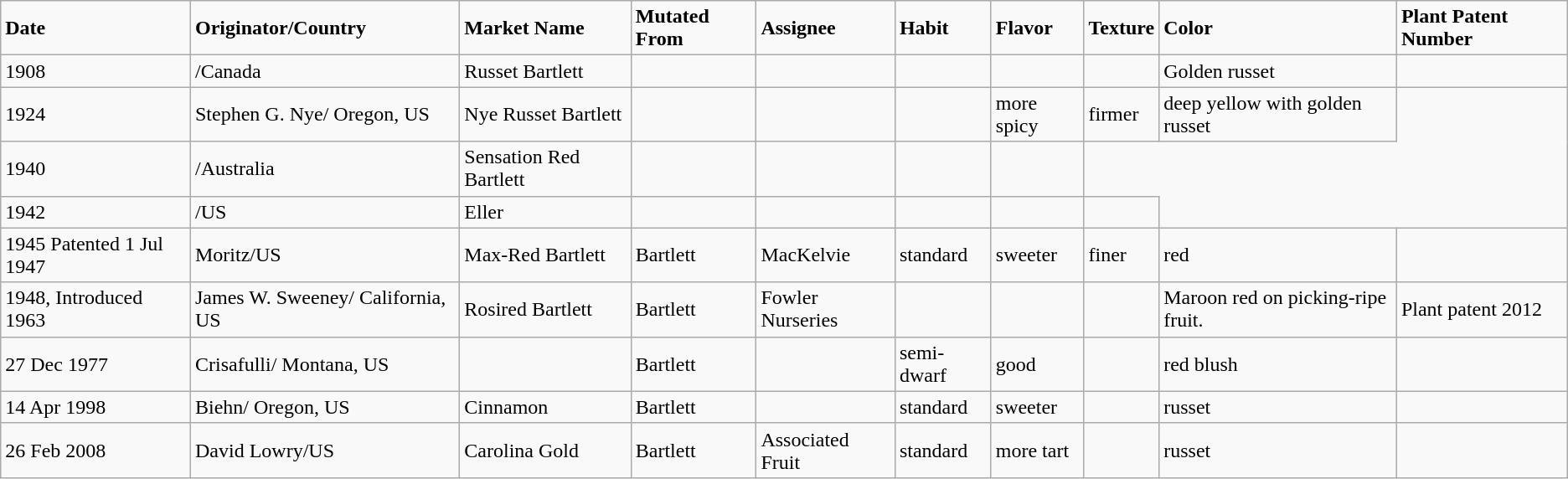<table class="wikitable">
<tr>
<td><strong>Date</strong></td>
<td><strong>Originator/Country</strong></td>
<td><strong>Market Name</strong></td>
<td><strong>Mutated From</strong></td>
<td><strong>Assignee</strong></td>
<td><strong>Habit</strong></td>
<td><strong>Flavor</strong></td>
<td><strong>Texture</strong></td>
<td><strong>Color</strong></td>
<td><strong>Plant Patent Number</strong></td>
</tr>
<tr>
<td>1908</td>
<td>/Canada</td>
<td>Russet Bartlett</td>
<td></td>
<td></td>
<td></td>
<td></td>
<td></td>
<td>Golden russet</td>
<td></td>
</tr>
<tr>
<td>1924</td>
<td>Stephen G. Nye/ Oregon, US</td>
<td>Nye Russet Bartlett</td>
<td></td>
<td></td>
<td></td>
<td>more spicy</td>
<td>firmer</td>
<td>deep yellow with golden russet</td>
</tr>
<tr>
<td>1940</td>
<td>/Australia</td>
<td>Sensation Red Bartlett</td>
<td></td>
<td></td>
<td></td>
<td></td>
</tr>
<tr>
<td>1942</td>
<td>/US</td>
<td>Eller</td>
<td></td>
<td></td>
<td></td>
<td></td>
<td></td>
</tr>
<tr>
<td>1945 Patented 1 Jul 1947</td>
<td>Moritz/US</td>
<td>Max-Red Bartlett</td>
<td>Bartlett</td>
<td>MacKelvie</td>
<td>standard</td>
<td>sweeter</td>
<td>finer</td>
<td>red</td>
<td></td>
</tr>
<tr>
<td>1948, Introduced 1963</td>
<td>James W. Sweeney/ California, US</td>
<td>Rosired Bartlett</td>
<td>Bartlett</td>
<td>Fowler Nurseries</td>
<td></td>
<td></td>
<td></td>
<td>Maroon red on picking-ripe fruit.</td>
<td>Plant patent 2012</td>
</tr>
<tr>
<td>27 Dec 1977</td>
<td>Crisafulli/ Montana, US</td>
<td></td>
<td>Bartlett</td>
<td></td>
<td>semi-dwarf</td>
<td>good</td>
<td></td>
<td>red blush</td>
<td></td>
</tr>
<tr>
<td>14 Apr 1998</td>
<td>Biehn/ Oregon, US</td>
<td>Cinnamon</td>
<td>Bartlett</td>
<td></td>
<td>standard</td>
<td>sweeter</td>
<td></td>
<td>russet</td>
<td></td>
</tr>
<tr>
<td>26 Feb 2008</td>
<td>David Lowry/US</td>
<td>Carolina Gold</td>
<td>Bartlett</td>
<td>Associated Fruit</td>
<td>standard</td>
<td>more tart</td>
<td></td>
<td>russet</td>
<td></td>
</tr>
</table>
